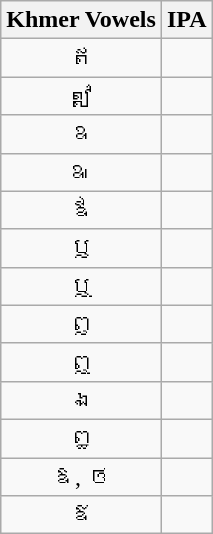<table class="wikitable" style=text-align:center>
<tr>
<th>Khmer Vowels</th>
<th>IPA</th>
</tr>
<tr>
<td>ឥ</td>
<td></td>
</tr>
<tr>
<td>ឦ</td>
<td></td>
</tr>
<tr>
<td>ឧ</td>
<td></td>
</tr>
<tr>
<td>ឩ</td>
<td></td>
</tr>
<tr>
<td>ឪ</td>
<td></td>
</tr>
<tr>
<td>ឫ</td>
<td></td>
</tr>
<tr>
<td>ឬ</td>
<td></td>
</tr>
<tr>
<td>ឭ</td>
<td></td>
</tr>
<tr>
<td>ឮ</td>
<td></td>
</tr>
<tr>
<td>ឯ</td>
<td></td>
</tr>
<tr>
<td>ឰ</td>
<td></td>
</tr>
<tr>
<td>ឱ, ឲ</td>
<td></td>
</tr>
<tr>
<td>ឳ</td>
<td></td>
</tr>
</table>
